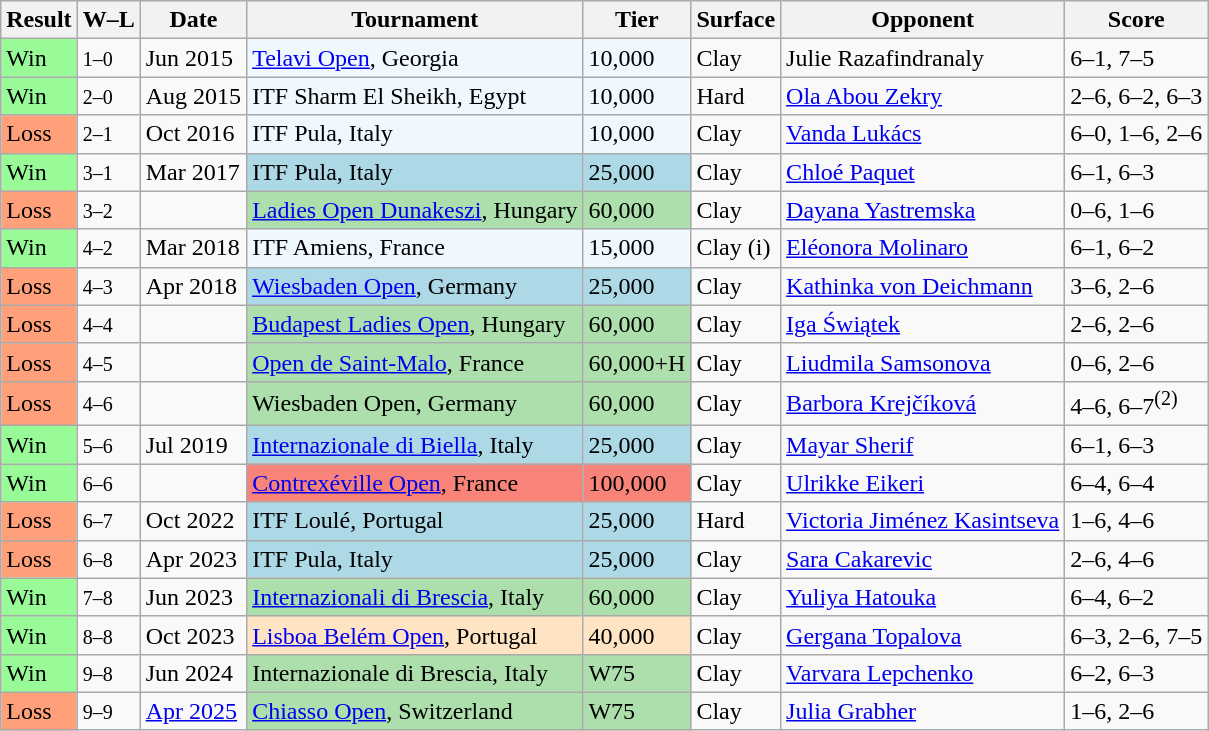<table class="sortable wikitable">
<tr>
<th>Result</th>
<th class="unsortable">W–L</th>
<th>Date</th>
<th>Tournament</th>
<th>Tier</th>
<th>Surface</th>
<th>Opponent</th>
<th class="unsortable">Score</th>
</tr>
<tr>
<td bgcolor=98FB98>Win</td>
<td><small>1–0</small></td>
<td>Jun 2015</td>
<td style="background:#f0f8ff;"><a href='#'>Telavi Open</a>, Georgia</td>
<td style="background:#f0f8ff;">10,000</td>
<td>Clay</td>
<td> Julie Razafindranaly</td>
<td>6–1, 7–5</td>
</tr>
<tr>
<td bgcolor=98FB98>Win</td>
<td><small>2–0</small></td>
<td>Aug 2015</td>
<td style="background:#f0f8ff;">ITF Sharm El Sheikh, Egypt</td>
<td style="background:#f0f8ff;">10,000</td>
<td>Hard</td>
<td> <a href='#'>Ola Abou Zekry</a></td>
<td>2–6, 6–2, 6–3</td>
</tr>
<tr>
<td bgcolor=FFA07A>Loss</td>
<td><small>2–1</small></td>
<td>Oct 2016</td>
<td style="background:#f0f8ff;">ITF Pula, Italy</td>
<td style="background:#f0f8ff;">10,000</td>
<td>Clay</td>
<td> <a href='#'>Vanda Lukács</a></td>
<td>6–0, 1–6, 2–6</td>
</tr>
<tr>
<td bgcolor=98FB98>Win</td>
<td><small>3–1</small></td>
<td>Mar 2017</td>
<td style="background:lightblue;">ITF Pula, Italy</td>
<td style="background:lightblue;">25,000</td>
<td>Clay</td>
<td> <a href='#'>Chloé Paquet</a></td>
<td>6–1, 6–3</td>
</tr>
<tr>
<td bgcolor=FFA07A>Loss</td>
<td><small>3–2</small></td>
<td><a href='#'></a></td>
<td style="background:#addfad;"><a href='#'>Ladies Open Dunakeszi</a>, Hungary</td>
<td style="background:#addfad;">60,000</td>
<td>Clay</td>
<td> <a href='#'>Dayana Yastremska</a></td>
<td>0–6, 1–6</td>
</tr>
<tr>
<td bgcolor=98FB98>Win</td>
<td><small>4–2</small></td>
<td>Mar 2018</td>
<td style="background:#f0f8ff;">ITF Amiens, France</td>
<td style="background:#f0f8ff;">15,000</td>
<td>Clay (i)</td>
<td> <a href='#'>Eléonora Molinaro</a></td>
<td>6–1, 6–2</td>
</tr>
<tr>
<td bgcolor=FFA07A>Loss</td>
<td><small>4–3</small></td>
<td>Apr 2018</td>
<td style="background:lightblue;"><a href='#'>Wiesbaden Open</a>, Germany</td>
<td style="background:lightblue;">25,000</td>
<td>Clay</td>
<td> <a href='#'>Kathinka von Deichmann</a></td>
<td>3–6, 2–6</td>
</tr>
<tr>
<td bgcolor=FFA07A>Loss</td>
<td><small>4–4</small></td>
<td><a href='#'></a></td>
<td style="background:#addfad;"><a href='#'>Budapest Ladies Open</a>, Hungary</td>
<td style="background:#addfad;">60,000</td>
<td>Clay</td>
<td> <a href='#'>Iga Świątek</a></td>
<td>2–6, 2–6</td>
</tr>
<tr>
<td bgcolor=FFA07A>Loss</td>
<td><small>4–5</small></td>
<td><a href='#'></a></td>
<td style="background:#addfad;"><a href='#'>Open de Saint-Malo</a>, France</td>
<td style="background:#addfad;">60,000+H</td>
<td>Clay</td>
<td> <a href='#'>Liudmila Samsonova</a></td>
<td>0–6, 2–6</td>
</tr>
<tr>
<td bgcolor=FFA07A>Loss</td>
<td><small>4–6</small></td>
<td><a href='#'></a></td>
<td style="background:#addfad;">Wiesbaden Open, Germany</td>
<td style="background:#addfad;">60,000</td>
<td>Clay</td>
<td> <a href='#'>Barbora Krejčíková</a></td>
<td>4–6, 6–7<sup>(2)</sup></td>
</tr>
<tr>
<td bgcolor=98FB98>Win</td>
<td><small>5–6</small></td>
<td>Jul 2019</td>
<td style="background:lightblue;"><a href='#'>Internazionale di Biella</a>, Italy</td>
<td style="background:lightblue;">25,000</td>
<td>Clay</td>
<td> <a href='#'>Mayar Sherif</a></td>
<td>6–1, 6–3</td>
</tr>
<tr>
<td bgcolor=98FB98>Win</td>
<td><small>6–6</small></td>
<td><a href='#'></a></td>
<td style="background:#f88379;"><a href='#'>Contrexéville Open</a>, France</td>
<td style="background:#f88379;">100,000</td>
<td>Clay</td>
<td> <a href='#'>Ulrikke Eikeri</a></td>
<td>6–4, 6–4</td>
</tr>
<tr>
<td bgcolor=ffa07a>Loss</td>
<td><small>6–7</small></td>
<td>Oct 2022</td>
<td style="background:lightblue;">ITF Loulé, Portugal</td>
<td style="background:lightblue;">25,000</td>
<td>Hard</td>
<td> <a href='#'>Victoria Jiménez Kasintseva</a></td>
<td>1–6, 4–6</td>
</tr>
<tr>
<td bgcolor=ffa07a>Loss</td>
<td><small>6–8</small></td>
<td>Apr 2023</td>
<td style="background:lightblue;">ITF Pula, Italy</td>
<td style="background:lightblue;">25,000</td>
<td>Clay</td>
<td> <a href='#'>Sara Cakarevic</a></td>
<td>2–6, 4–6</td>
</tr>
<tr>
<td bgcolor="98FB98">Win</td>
<td><small>7–8</small></td>
<td>Jun 2023</td>
<td style="background:#addfad;"><a href='#'>Internazionali di Brescia</a>, Italy</td>
<td style="background:#addfad;">60,000</td>
<td>Clay</td>
<td> <a href='#'>Yuliya Hatouka</a></td>
<td>6–4, 6–2</td>
</tr>
<tr>
<td bgcolor="98FB98">Win</td>
<td><small>8–8</small></td>
<td>Oct 2023</td>
<td style="background:#ffe4c4;"><a href='#'>Lisboa Belém Open</a>, Portugal</td>
<td style="background:#ffe4c4;">40,000</td>
<td>Clay</td>
<td> <a href='#'>Gergana Topalova</a></td>
<td>6–3, 2–6, 7–5</td>
</tr>
<tr>
<td bgcolor="98FB98">Win</td>
<td><small>9–8</small></td>
<td>Jun 2024</td>
<td style="background:#addfad;">Internazionale di Brescia, Italy</td>
<td style="background:#addfad;">W75</td>
<td>Clay</td>
<td> <a href='#'>Varvara Lepchenko</a></td>
<td>6–2, 6–3</td>
</tr>
<tr>
<td style="background:#ffa07a;">Loss</td>
<td><small>9–9</small></td>
<td><a href='#'>Apr 2025</a></td>
<td style="background:#addfad;"><a href='#'>Chiasso Open</a>, Switzerland</td>
<td style="background:#addfad;">W75</td>
<td>Clay</td>
<td> <a href='#'>Julia Grabher</a></td>
<td>1–6, 2–6</td>
</tr>
</table>
